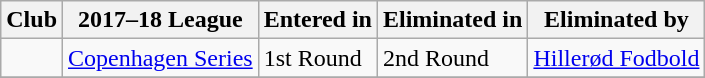<table class="wikitable sortable">
<tr>
<th>Club</th>
<th>2017–18 League</th>
<th>Entered in</th>
<th>Eliminated in</th>
<th>Eliminated by</th>
</tr>
<tr>
<td></td>
<td><a href='#'>Copenhagen Series</a></td>
<td>1st Round</td>
<td>2nd Round</td>
<td><a href='#'>Hillerød Fodbold</a></td>
</tr>
<tr>
</tr>
</table>
